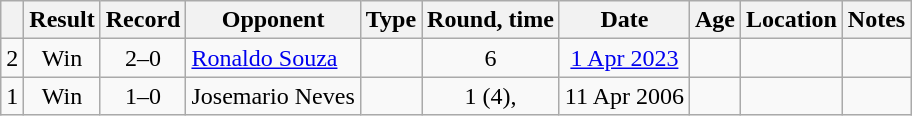<table class="wikitable" style="text-align:center">
<tr>
<th></th>
<th>Result</th>
<th>Record</th>
<th>Opponent</th>
<th>Type</th>
<th>Round, time</th>
<th>Date</th>
<th>Age</th>
<th>Location</th>
<th>Notes</th>
</tr>
<tr>
<td>2</td>
<td>Win</td>
<td>2–0</td>
<td align=left><a href='#'>Ronaldo Souza</a></td>
<td></td>
<td>6</td>
<td><a href='#'>1 Apr 2023</a></td>
<td></td>
<td align=left></td>
<td></td>
</tr>
<tr>
<td>1</td>
<td>Win</td>
<td>1–0</td>
<td align=left>Josemario Neves</td>
<td></td>
<td>1 (4), </td>
<td>11 Apr 2006</td>
<td></td>
<td align=left></td>
<td></td>
</tr>
</table>
